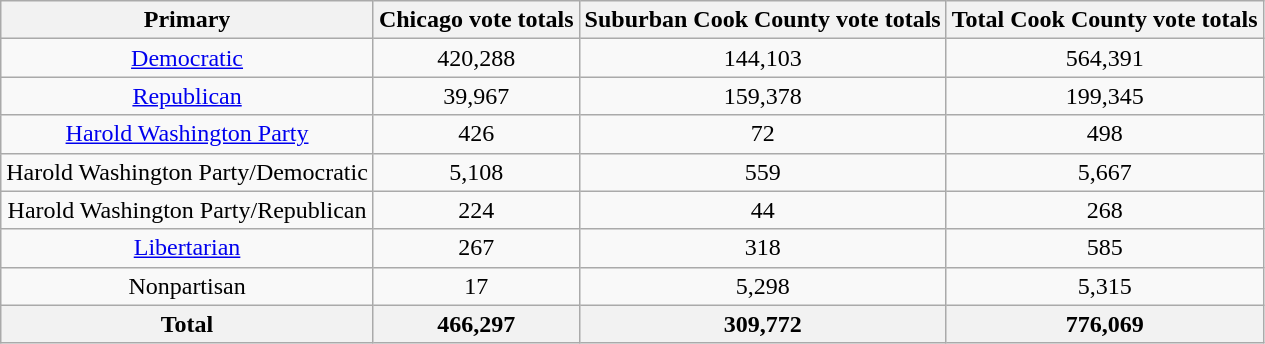<table class="wikitable" style="text-align: center">
<tr>
<th>Primary</th>
<th>Chicago vote totals</th>
<th>Suburban Cook County vote totals</th>
<th>Total Cook County vote totals</th>
</tr>
<tr>
<td><a href='#'>Democratic</a></td>
<td>420,288</td>
<td>144,103</td>
<td>564,391</td>
</tr>
<tr>
<td><a href='#'>Republican</a></td>
<td>39,967</td>
<td>159,378</td>
<td>199,345</td>
</tr>
<tr>
<td><a href='#'>Harold Washington Party</a></td>
<td>426</td>
<td>72</td>
<td>498</td>
</tr>
<tr>
<td>Harold Washington Party/Democratic</td>
<td>5,108</td>
<td>559</td>
<td>5,667</td>
</tr>
<tr>
<td>Harold Washington Party/Republican</td>
<td>224</td>
<td>44</td>
<td>268</td>
</tr>
<tr>
<td><a href='#'>Libertarian</a></td>
<td>267</td>
<td>318</td>
<td>585</td>
</tr>
<tr>
<td>Nonpartisan</td>
<td>17</td>
<td>5,298</td>
<td>5,315</td>
</tr>
<tr>
<th>Total</th>
<th>466,297</th>
<th>309,772</th>
<th>776,069</th>
</tr>
</table>
